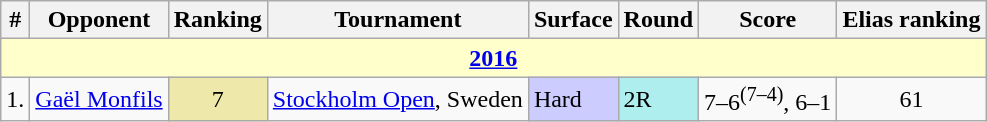<table class="wikitable sortable">
<tr>
<th>#</th>
<th>Opponent</th>
<th>Ranking</th>
<th>Tournament</th>
<th>Surface</th>
<th>Round</th>
<th class="unsortable">Score</th>
<th>Elias ranking</th>
</tr>
<tr>
<td colspan="8" style="background:#ffc; text-align:center;"><strong><a href='#'>2016</a></strong></td>
</tr>
<tr>
<td>1.</td>
<td> <a href='#'>Gaël Monfils</a></td>
<td align=center bgcolor=EEE8AA>7</td>
<td><a href='#'>Stockholm Open</a>, Sweden</td>
<td bgcolor=CCCCFF>Hard</td>
<td bgcolor=afeeee>2R</td>
<td>7–6<sup>(7–4)</sup>, 6–1</td>
<td align=center>61</td>
</tr>
</table>
